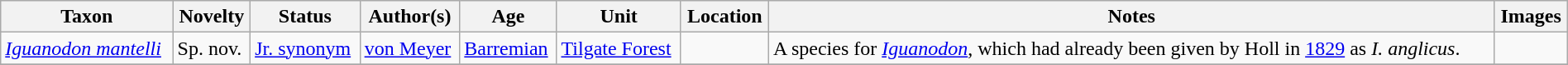<table class="wikitable sortable" align="center" width="100%">
<tr>
<th>Taxon</th>
<th>Novelty</th>
<th>Status</th>
<th>Author(s)</th>
<th>Age</th>
<th>Unit</th>
<th>Location</th>
<th>Notes</th>
<th>Images</th>
</tr>
<tr>
<td><em><a href='#'>Iguanodon mantelli</a></em></td>
<td>Sp. nov.</td>
<td><a href='#'>Jr. synonym</a></td>
<td><a href='#'>von Meyer</a></td>
<td><a href='#'>Barremian</a></td>
<td><a href='#'>Tilgate Forest</a></td>
<td></td>
<td>A species for <em><a href='#'>Iguanodon</a></em>, which had already been given by Holl in <a href='#'>1829</a> as <em>I. anglicus</em>.</td>
<td></td>
</tr>
<tr>
</tr>
</table>
